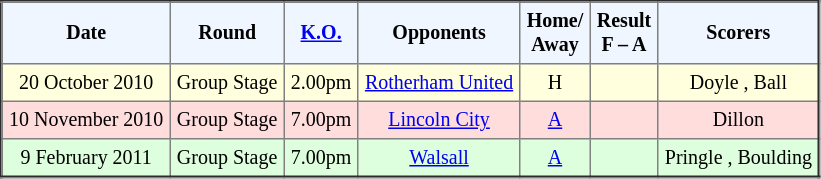<table border="2" cellpadding="4" style="border-collapse:collapse; text-align:center; font-size:smaller;">
<tr style="background:#f0f6ff;">
<th><strong>Date</strong></th>
<th><strong>Round</strong></th>
<th><strong><a href='#'>K.O.</a></strong></th>
<th><strong>Opponents</strong></th>
<th><strong>Home/<br>Away</strong></th>
<th><strong>Result<br>F – A</strong></th>
<th><strong>Scorers</strong></th>
</tr>
<tr bgcolor="#ffffdd">
<td>20 October 2010</td>
<td>Group Stage</td>
<td>2.00pm</td>
<td><a href='#'>Rotherham United</a></td>
<td>H</td>
<td></td>
<td>Doyle , Ball </td>
</tr>
<tr bgcolor="ffdddd">
<td>10 November 2010</td>
<td>Group Stage</td>
<td>7.00pm</td>
<td><a href='#'>Lincoln City</a></td>
<td><a href='#'>A</a></td>
<td></td>
<td>Dillon </td>
</tr>
<tr bgcolor="ddffdd">
<td>9 February 2011</td>
<td>Group Stage</td>
<td>7.00pm</td>
<td><a href='#'>Walsall</a></td>
<td><a href='#'>A</a></td>
<td></td>
<td>Pringle , Boulding </td>
</tr>
</table>
